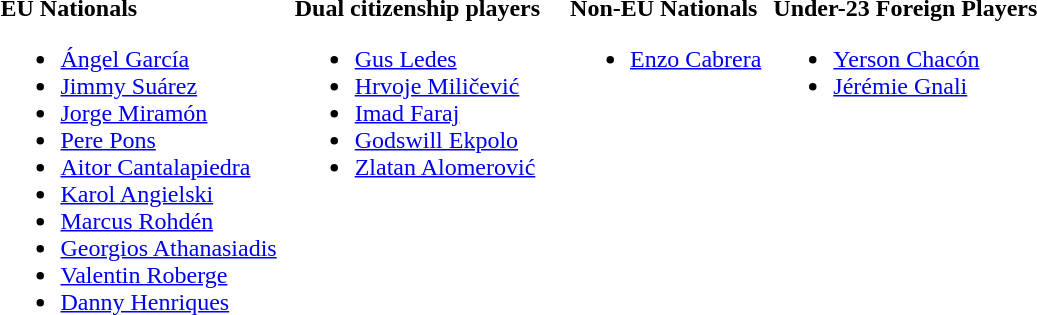<table>
<tr style='vertical-align:top'>
<td></td>
<td><br><strong>EU Nationals<br></strong><ul><li>  <a href='#'>Ángel García</a></li><li>  <a href='#'>Jimmy Suárez</a></li><li>  <a href='#'>Jorge Miramón</a></li><li>  <a href='#'>Pere Pons</a></li><li>  <a href='#'>Aitor Cantalapiedra</a></li><li>  <a href='#'>Karol Angielski</a></li><li>  <a href='#'>Marcus Rohdén</a></li><li>  <a href='#'>Georgios Athanasiadis</a></li><li>   <a href='#'>Valentin Roberge</a></li><li>  <a href='#'>Danny Henriques</a></li></ul></td>
<td></td>
<td></td>
<td><br><strong>Dual citizenship players</strong><ul><li><a href='#'>Gus Ledes</a></li><li><a href='#'>Hrvoje Miličević</a></li><li> <a href='#'>Imad Faraj</a></li><li> <a href='#'>Godswill Ekpolo</a></li><li> <a href='#'>Zlatan Alomerović</a></li></ul></td>
<td></td>
<td></td>
<td></td>
<td></td>
<td><br><strong>Non-EU Nationals<br></strong><ul><li> <a href='#'>Enzo Cabrera</a></li></ul></td>
<td></td>
<td><br><strong>Under-23 Foreign Players<br></strong><ul><li> <a href='#'>Yerson Chacón</a></li><li> <a href='#'>Jérémie Gnali</a></li></ul></td>
<td></td>
<td></td>
</tr>
</table>
